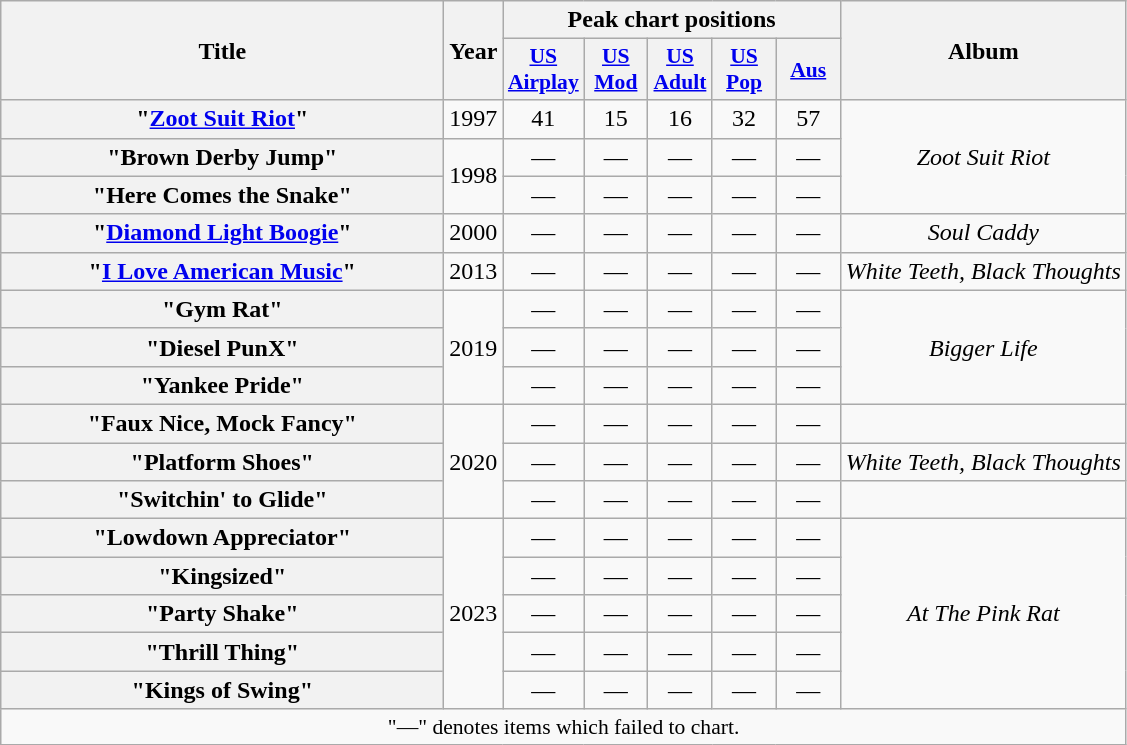<table class="wikitable plainrowheaders" style="text-align:center;">
<tr>
<th scope="col" rowspan="2" style="width:18em;">Title</th>
<th scope="col" rowspan="2">Year</th>
<th scope="col" colspan="5">Peak chart positions</th>
<th scope="col" rowspan="2">Album</th>
</tr>
<tr>
<th style="width:2.5em;font-size:90%"><a href='#'>US Airplay</a><br></th>
<th style="width:2.5em;font-size:90%"><a href='#'>US Mod</a><br></th>
<th style="width:2.5em;font-size:90%"><a href='#'>US Adult</a><br></th>
<th style="width:2.5em;font-size:90%"><a href='#'>US Pop</a><br></th>
<th style="width:2.5em;font-size:90%"><a href='#'>Aus</a><br></th>
</tr>
<tr>
<th scope="row">"<a href='#'>Zoot Suit Riot</a>"</th>
<td>1997</td>
<td>41</td>
<td>15</td>
<td>16</td>
<td>32</td>
<td>57</td>
<td rowspan=3><em>Zoot Suit Riot</em></td>
</tr>
<tr>
<th scope="row">"Brown Derby Jump"</th>
<td rowspan="2">1998</td>
<td>—</td>
<td>—</td>
<td>—</td>
<td>—</td>
<td>—</td>
</tr>
<tr>
<th scope="row">"Here Comes the Snake"</th>
<td>—</td>
<td>—</td>
<td>—</td>
<td>—</td>
<td>—</td>
</tr>
<tr>
<th scope="row">"<a href='#'>Diamond Light Boogie</a>"</th>
<td>2000</td>
<td>—</td>
<td>—</td>
<td>—</td>
<td>—</td>
<td>—</td>
<td><em>Soul Caddy</em></td>
</tr>
<tr>
<th scope="row">"<a href='#'>I Love American Music</a>"</th>
<td>2013</td>
<td>—</td>
<td>—</td>
<td>—</td>
<td>—</td>
<td>—</td>
<td><em>White Teeth, Black Thoughts</em></td>
</tr>
<tr>
<th scope="row">"Gym Rat"</th>
<td rowspan="3">2019</td>
<td>—</td>
<td>—</td>
<td>—</td>
<td>—</td>
<td>—</td>
<td rowspan="3"><em>Bigger Life</em></td>
</tr>
<tr>
<th scope="row">"Diesel PunX"</th>
<td>—</td>
<td>—</td>
<td>—</td>
<td>—</td>
<td>—</td>
</tr>
<tr>
<th scope="row">"Yankee Pride"</th>
<td>—</td>
<td>—</td>
<td>—</td>
<td>—</td>
<td>—</td>
</tr>
<tr>
<th scope="row">"Faux Nice, Mock Fancy"</th>
<td rowspan="3">2020</td>
<td>—</td>
<td>—</td>
<td>—</td>
<td>—</td>
<td>—</td>
<td></td>
</tr>
<tr>
<th scope="row">"Platform Shoes"</th>
<td>—</td>
<td>—</td>
<td>—</td>
<td>—</td>
<td>—</td>
<td><em>White Teeth, Black Thoughts</em></td>
</tr>
<tr>
<th scope="row">"Switchin' to Glide"</th>
<td>—</td>
<td>—</td>
<td>—</td>
<td>—</td>
<td>—</td>
<td></td>
</tr>
<tr>
<th scope="row">"Lowdown Appreciator"</th>
<td rowspan="5">2023</td>
<td>—</td>
<td>—</td>
<td>—</td>
<td>—</td>
<td>—</td>
<td rowspan="5"><em>At The Pink Rat</em></td>
</tr>
<tr>
<th scope="row">"Kingsized"</th>
<td>—</td>
<td>—</td>
<td>—</td>
<td>—</td>
<td>—</td>
</tr>
<tr>
<th scope="row">"Party Shake"</th>
<td>—</td>
<td>—</td>
<td>—</td>
<td>—</td>
<td>—</td>
</tr>
<tr>
<th scope="row">"Thrill Thing"</th>
<td>—</td>
<td>—</td>
<td>—</td>
<td>—</td>
<td>—</td>
</tr>
<tr>
<th scope="row">"Kings of Swing"</th>
<td>—</td>
<td>—</td>
<td>—</td>
<td>—</td>
<td>—</td>
</tr>
<tr>
<td colspan="14" style="font-size:90%;">"—" denotes items which failed to chart.</td>
</tr>
</table>
